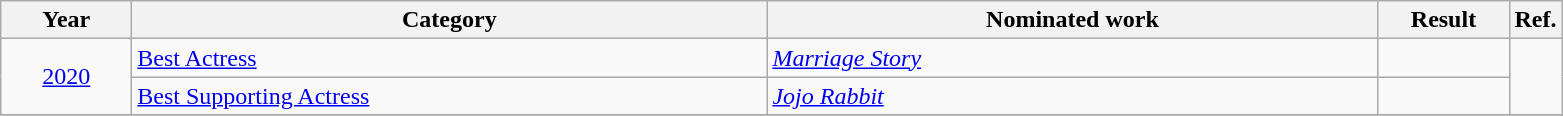<table class=wikitable>
<tr>
<th scope="col" style="width:5em;">Year</th>
<th scope="col" style="width:26em;">Category</th>
<th scope="col" style="width:25em;">Nominated work</th>
<th scope="col" style="width:5em;">Result</th>
<th>Ref.</th>
</tr>
<tr>
<td style="text-align:center;", rowspan=2><a href='#'>2020</a></td>
<td><a href='#'>Best Actress</a></td>
<td><em><a href='#'>Marriage Story</a></em></td>
<td></td>
<td style="text-align:center;"  rowspan="2"></td>
</tr>
<tr>
<td><a href='#'>Best Supporting Actress</a></td>
<td><em><a href='#'>Jojo Rabbit</a></em></td>
<td></td>
</tr>
<tr>
</tr>
</table>
